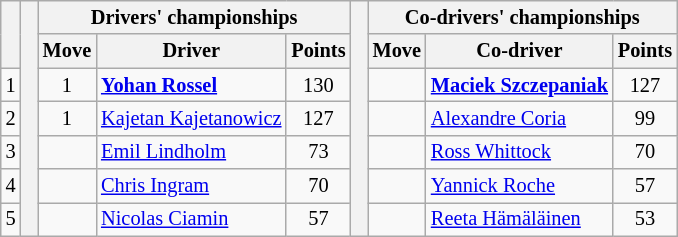<table class="wikitable" style="font-size:85%;">
<tr>
<th rowspan="2"></th>
<th rowspan="7" style="width:5px;"></th>
<th colspan="3">Drivers' championships</th>
<th rowspan="7" style="width:5px;"></th>
<th colspan="3" nowrap>Co-drivers' championships</th>
</tr>
<tr>
<th>Move</th>
<th>Driver</th>
<th>Points</th>
<th>Move</th>
<th>Co-driver</th>
<th>Points</th>
</tr>
<tr>
<td align="center">1</td>
<td align="center"> 1</td>
<td><strong><a href='#'>Yohan Rossel</a></strong></td>
<td align="center">130</td>
<td align="center"></td>
<td><strong><a href='#'>Maciek Szczepaniak</a></strong></td>
<td align="center">127</td>
</tr>
<tr>
<td align="center">2</td>
<td align="center"> 1</td>
<td><a href='#'>Kajetan Kajetanowicz</a></td>
<td align="center">127</td>
<td align="center"></td>
<td><a href='#'>Alexandre Coria</a></td>
<td align="center">99</td>
</tr>
<tr>
<td align="center">3</td>
<td align="center"></td>
<td><a href='#'>Emil Lindholm</a></td>
<td align="center">73</td>
<td align="center"></td>
<td><a href='#'>Ross Whittock</a></td>
<td align="center">70</td>
</tr>
<tr>
<td align="center">4</td>
<td align="center"></td>
<td><a href='#'>Chris Ingram</a></td>
<td align="center">70</td>
<td align="center"></td>
<td><a href='#'>Yannick Roche</a></td>
<td align="center">57</td>
</tr>
<tr>
<td align="center">5</td>
<td align="center"></td>
<td><a href='#'>Nicolas Ciamin</a></td>
<td align="center">57</td>
<td align="center"></td>
<td><a href='#'>Reeta Hämäläinen</a></td>
<td align="center">53</td>
</tr>
</table>
